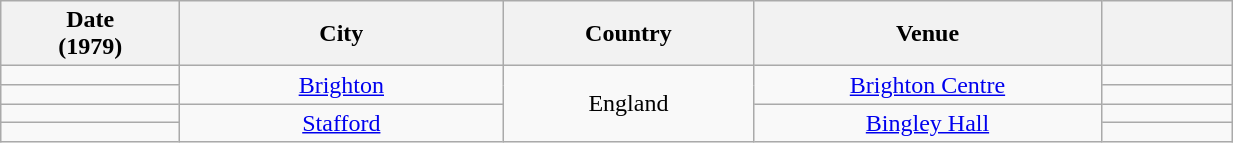<table class="wikitable sortable plainrowheaders" style="text-align:center;">
<tr>
<th scope="col" style="width:7em;">Date<br>(1979)</th>
<th scope="col" style="width:13em;">City</th>
<th scope="col" style="width:10em;">Country</th>
<th scope="col" style="width:14em;">Venue</th>
<th scope="col" style="width:5em;" class="unsortable"></th>
</tr>
<tr>
<td></td>
<td rowspan="2"><a href='#'>Brighton</a></td>
<td rowspan="4">England</td>
<td rowspan="2"><a href='#'>Brighton Centre</a></td>
<td></td>
</tr>
<tr>
<td></td>
<td></td>
</tr>
<tr>
<td></td>
<td rowspan="2"><a href='#'>Stafford</a></td>
<td rowspan="2"><a href='#'>Bingley Hall</a></td>
<td></td>
</tr>
<tr>
<td></td>
<td></td>
</tr>
</table>
